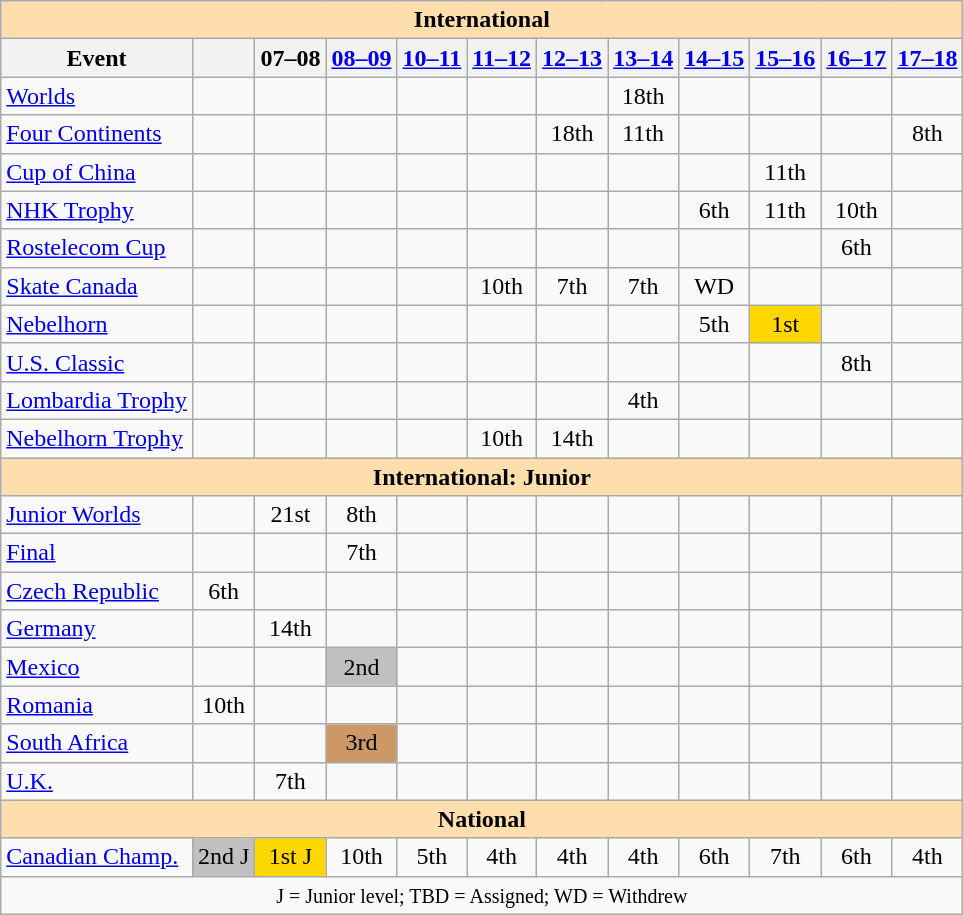<table class="wikitable" style="text-align:center">
<tr>
<th style="background-color: #ffdead; " colspan=12 align=center>International</th>
</tr>
<tr>
<th>Event</th>
<th></th>
<th>07–08</th>
<th><a href='#'>08–09</a></th>
<th><a href='#'>10–11</a></th>
<th><a href='#'>11–12</a></th>
<th><a href='#'>12–13</a></th>
<th><a href='#'>13–14</a></th>
<th><a href='#'>14–15</a></th>
<th><a href='#'>15–16</a></th>
<th><a href='#'>16–17</a></th>
<th><a href='#'>17–18</a></th>
</tr>
<tr>
<td align=left><a href='#'>Worlds</a></td>
<td></td>
<td></td>
<td></td>
<td></td>
<td></td>
<td></td>
<td>18th</td>
<td></td>
<td></td>
<td></td>
<td></td>
</tr>
<tr>
<td align=left><a href='#'>Four Continents</a></td>
<td></td>
<td></td>
<td></td>
<td></td>
<td></td>
<td>18th</td>
<td>11th</td>
<td></td>
<td></td>
<td></td>
<td>8th</td>
</tr>
<tr>
<td align=left> <a href='#'>Cup of China</a></td>
<td></td>
<td></td>
<td></td>
<td></td>
<td></td>
<td></td>
<td></td>
<td></td>
<td>11th</td>
<td></td>
<td></td>
</tr>
<tr>
<td align=left> <a href='#'>NHK Trophy</a></td>
<td></td>
<td></td>
<td></td>
<td></td>
<td></td>
<td></td>
<td></td>
<td>6th</td>
<td>11th</td>
<td>10th</td>
<td></td>
</tr>
<tr>
<td align=left> <a href='#'>Rostelecom Cup</a></td>
<td></td>
<td></td>
<td></td>
<td></td>
<td></td>
<td></td>
<td></td>
<td></td>
<td></td>
<td>6th</td>
<td></td>
</tr>
<tr>
<td align=left> <a href='#'>Skate Canada</a></td>
<td></td>
<td></td>
<td></td>
<td></td>
<td>10th</td>
<td>7th</td>
<td>7th</td>
<td>WD</td>
<td></td>
<td></td>
<td></td>
</tr>
<tr>
<td align=left> <a href='#'>Nebelhorn</a></td>
<td></td>
<td></td>
<td></td>
<td></td>
<td></td>
<td></td>
<td></td>
<td>5th</td>
<td bgcolor=gold>1st</td>
<td></td>
<td></td>
</tr>
<tr>
<td align=left> <a href='#'>U.S. Classic</a></td>
<td></td>
<td></td>
<td></td>
<td></td>
<td></td>
<td></td>
<td></td>
<td></td>
<td></td>
<td>8th</td>
<td></td>
</tr>
<tr>
<td align=left><a href='#'>Lombardia Trophy</a></td>
<td></td>
<td></td>
<td></td>
<td></td>
<td></td>
<td></td>
<td>4th</td>
<td></td>
<td></td>
<td></td>
<td></td>
</tr>
<tr>
<td align=left><a href='#'>Nebelhorn Trophy</a></td>
<td></td>
<td></td>
<td></td>
<td></td>
<td>10th</td>
<td>14th</td>
<td></td>
<td></td>
<td></td>
<td></td>
<td></td>
</tr>
<tr>
<th style="background-color: #ffdead; " colspan=12 align=center>International: Junior</th>
</tr>
<tr>
<td align=left><a href='#'>Junior Worlds</a></td>
<td></td>
<td>21st</td>
<td>8th</td>
<td></td>
<td></td>
<td></td>
<td></td>
<td></td>
<td></td>
<td></td>
<td></td>
</tr>
<tr>
<td align=left> <a href='#'>Final</a></td>
<td></td>
<td></td>
<td>7th</td>
<td></td>
<td></td>
<td></td>
<td></td>
<td></td>
<td></td>
<td></td>
<td></td>
</tr>
<tr>
<td align=left> <a href='#'>Czech Republic</a></td>
<td>6th</td>
<td></td>
<td></td>
<td></td>
<td></td>
<td></td>
<td></td>
<td></td>
<td></td>
<td></td>
<td></td>
</tr>
<tr>
<td align=left> <a href='#'>Germany</a></td>
<td></td>
<td>14th</td>
<td></td>
<td></td>
<td></td>
<td></td>
<td></td>
<td></td>
<td></td>
<td></td>
<td></td>
</tr>
<tr>
<td align=left> <a href='#'>Mexico</a></td>
<td></td>
<td></td>
<td bgcolor=silver>2nd</td>
<td></td>
<td></td>
<td></td>
<td></td>
<td></td>
<td></td>
<td></td>
<td></td>
</tr>
<tr>
<td align=left> <a href='#'>Romania</a></td>
<td>10th</td>
<td></td>
<td></td>
<td></td>
<td></td>
<td></td>
<td></td>
<td></td>
<td></td>
<td></td>
<td></td>
</tr>
<tr>
<td align=left> <a href='#'>South Africa</a></td>
<td></td>
<td></td>
<td bgcolor=cc9966>3rd</td>
<td></td>
<td></td>
<td></td>
<td></td>
<td></td>
<td></td>
<td></td>
<td></td>
</tr>
<tr>
<td align=left> <a href='#'>U.K.</a></td>
<td></td>
<td>7th</td>
<td></td>
<td></td>
<td></td>
<td></td>
<td></td>
<td></td>
<td></td>
<td></td>
<td></td>
</tr>
<tr>
<th style="background-color: #ffdead; " colspan=12 align=center>National</th>
</tr>
<tr>
<td align=left><a href='#'>Canadian Champ.</a></td>
<td bgcolor=silver>2nd J</td>
<td bgcolor=gold>1st J</td>
<td>10th</td>
<td>5th</td>
<td>4th</td>
<td>4th</td>
<td>4th</td>
<td>6th</td>
<td>7th</td>
<td>6th</td>
<td>4th</td>
</tr>
<tr>
<td colspan=12 align=center><small> J = Junior level; TBD = Assigned; WD = Withdrew </small></td>
</tr>
</table>
